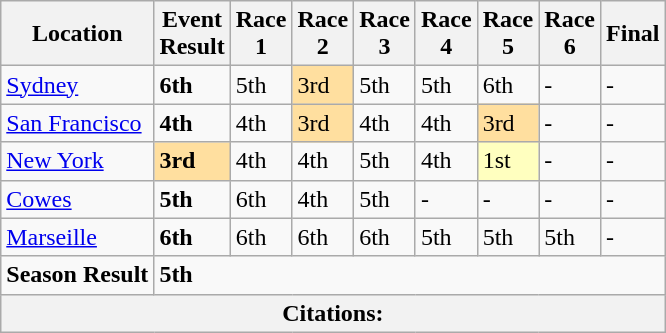<table class="wikitable">
<tr>
<th>Location</th>
<th>Event<br>Result</th>
<th>Race<br>1</th>
<th>Race<br>2</th>
<th>Race<br>3</th>
<th>Race<br>4</th>
<th>Race<br>5</th>
<th>Race<br>6</th>
<th>Final</th>
</tr>
<tr>
<td> <a href='#'>Sydney</a></td>
<td><strong>6th</strong></td>
<td>5th</td>
<td style="background:#FFDF9F;">3rd</td>
<td>5th</td>
<td>5th</td>
<td>6th</td>
<td>-</td>
<td>-</td>
</tr>
<tr>
<td> <a href='#'>San Francisco</a></td>
<td><strong>4th</strong></td>
<td>4th</td>
<td style="background:#FFDF9F;">3rd</td>
<td>4th</td>
<td>4th</td>
<td style="background:#FFDF9F;">3rd</td>
<td>-</td>
<td>-</td>
</tr>
<tr>
<td> <a href='#'>New York</a></td>
<td style="background:#FFDF9F;"><strong>3rd</strong></td>
<td>4th</td>
<td>4th</td>
<td>5th</td>
<td>4th</td>
<td style="background:#FFFFBF;">1st</td>
<td>-</td>
<td>-</td>
</tr>
<tr>
<td> <a href='#'>Cowes</a></td>
<td><strong>5th</strong></td>
<td>6th</td>
<td>4th</td>
<td>5th</td>
<td>-</td>
<td>-</td>
<td>-</td>
<td>-</td>
</tr>
<tr>
<td> <a href='#'>Marseille</a></td>
<td><strong>6th</strong></td>
<td>6th</td>
<td>6th</td>
<td>6th</td>
<td>5th</td>
<td>5th</td>
<td>5th</td>
<td>-</td>
</tr>
<tr>
<td><strong>Season Result</strong></td>
<td colspan="8"><strong>5th</strong></td>
</tr>
<tr>
<th colspan="9">Citations:</th>
</tr>
</table>
